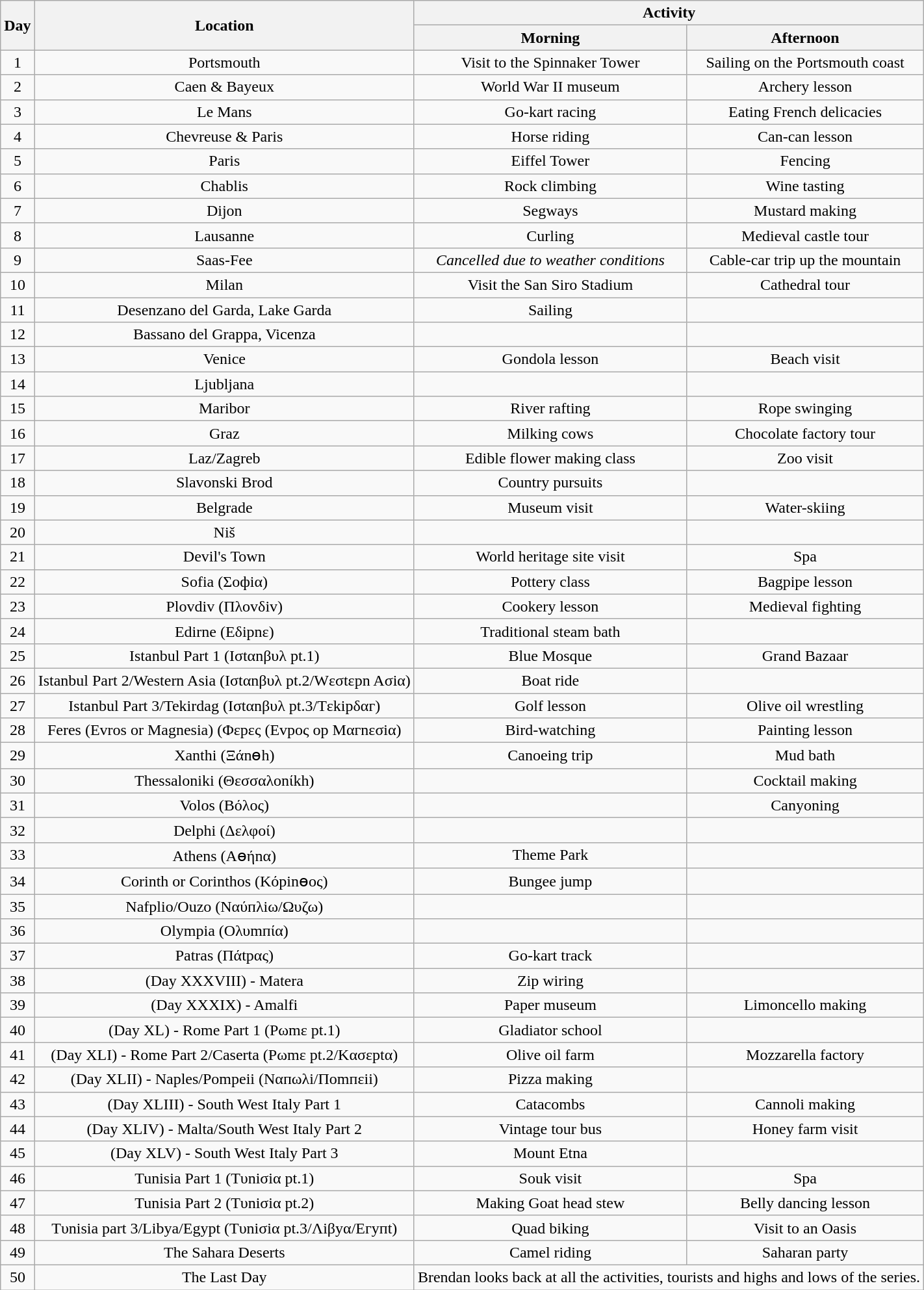<table class="wikitable" style="text-align:center;">
<tr>
<th rowspan=2>Day</th>
<th rowspan=2>Location</th>
<th colspan=2>Activity</th>
</tr>
<tr>
<th>Morning</th>
<th>Afternoon</th>
</tr>
<tr>
<td>1</td>
<td>Portsmouth</td>
<td>Visit to the Spinnaker Tower</td>
<td>Sailing on the Portsmouth coast</td>
</tr>
<tr>
<td>2</td>
<td>Caen & Bayeux</td>
<td>World War II museum</td>
<td>Archery lesson</td>
</tr>
<tr>
<td>3</td>
<td>Le Mans</td>
<td>Go-kart racing</td>
<td>Eating French delicacies</td>
</tr>
<tr>
<td>4</td>
<td>Chevreuse & Paris</td>
<td>Horse riding</td>
<td>Can-can lesson</td>
</tr>
<tr>
<td>5</td>
<td>Paris</td>
<td>Eiffel Tower</td>
<td>Fencing</td>
</tr>
<tr>
<td>6</td>
<td>Chablis</td>
<td>Rock climbing</td>
<td>Wine tasting</td>
</tr>
<tr>
<td>7</td>
<td>Dijon</td>
<td>Segways</td>
<td>Mustard making</td>
</tr>
<tr>
<td>8</td>
<td>Lausanne</td>
<td>Curling</td>
<td>Medieval castle tour</td>
</tr>
<tr>
<td>9</td>
<td>Saas-Fee</td>
<td><em>Cancelled due to weather conditions</em></td>
<td>Cable-car trip up the mountain</td>
</tr>
<tr>
<td>10</td>
<td>Milan</td>
<td>Visit the San Siro Stadium</td>
<td>Cathedral tour</td>
</tr>
<tr>
<td>11</td>
<td>Desenzano del Garda, Lake Garda</td>
<td>Sailing</td>
<td></td>
</tr>
<tr>
<td>12</td>
<td>Bassano del Grappa, Vicenza</td>
<td></td>
<td></td>
</tr>
<tr>
<td>13</td>
<td>Venice</td>
<td>Gondola lesson</td>
<td>Beach visit</td>
</tr>
<tr>
<td>14</td>
<td>Ljubljana</td>
<td></td>
<td></td>
</tr>
<tr>
<td>15</td>
<td>Maribor</td>
<td>River rafting</td>
<td>Rope swinging</td>
</tr>
<tr>
<td>16</td>
<td>Graz</td>
<td>Milking cows</td>
<td>Chocolate factory tour</td>
</tr>
<tr>
<td>17</td>
<td>Laz/Zagreb</td>
<td>Edible flower making class</td>
<td>Zoo visit</td>
</tr>
<tr>
<td>18</td>
<td>Slavonski Brod</td>
<td>Country pursuits</td>
<td></td>
</tr>
<tr>
<td>19</td>
<td>Belgrade</td>
<td>Museum visit</td>
<td>Water-skiing</td>
</tr>
<tr>
<td>20</td>
<td>Niš</td>
<td></td>
<td></td>
</tr>
<tr>
<td>21</td>
<td>Devil's Town</td>
<td>World heritage site visit</td>
<td>Spa</td>
</tr>
<tr>
<td>22</td>
<td>Sofia (Σοфiα)</td>
<td>Pottery class</td>
<td>Bagpipe lesson</td>
</tr>
<tr>
<td>23</td>
<td>Plovdiv (Πλοvδiv)</td>
<td>Cookery lesson</td>
<td>Medieval fighting</td>
</tr>
<tr>
<td>24</td>
<td>Edirne (Eδipnε)</td>
<td>Traditional steam bath</td>
<td></td>
</tr>
<tr>
<td>25</td>
<td>Istanbul Part 1 (Iσtαnβυλ pt.1)</td>
<td>Blue Mosque</td>
<td>Grand Bazaar</td>
</tr>
<tr>
<td>26</td>
<td>Istanbul Part 2/Western Asia (Iσtαnβυλ pt.2/Wεσtεpn Aσiα)</td>
<td>Boat ride</td>
<td></td>
</tr>
<tr>
<td>27</td>
<td>Istanbul Part 3/Tekirdag (Iσtαnβυλ pt.3/Tεkipδαг)</td>
<td>Golf lesson</td>
<td>Olive oil wrestling</td>
</tr>
<tr>
<td>28</td>
<td>Feres (Evros or Magnesia) (Φεpες (Evpoς op Mαгnεσiα)</td>
<td>Bird-watching</td>
<td>Painting lesson</td>
</tr>
<tr>
<td>29</td>
<td>Xanthi (Ξάnөh)</td>
<td>Canoeing trip</td>
<td>Mud bath</td>
</tr>
<tr>
<td>30</td>
<td>Thessaloniki (Θεσσαλοnίkh)</td>
<td></td>
<td>Cocktail making</td>
</tr>
<tr>
<td>31</td>
<td>Volos (Βόλος)</td>
<td></td>
<td>Canyoning</td>
</tr>
<tr>
<td>32</td>
<td>Delphi (Δελφοί)</td>
<td></td>
<td></td>
</tr>
<tr>
<td>33</td>
<td>Athens (Αөήnα)</td>
<td>Theme Park</td>
<td></td>
</tr>
<tr>
<td>34</td>
<td>Corinth or Corinthos (Κόpinөος)</td>
<td>Bungee jump</td>
<td></td>
</tr>
<tr>
<td>35</td>
<td>Nafplio/Ouzo (Ναύпλiω/Ωυζω)</td>
<td></td>
<td></td>
</tr>
<tr>
<td>36</td>
<td>Olympia (Ολυmпία)</td>
<td></td>
<td></td>
</tr>
<tr>
<td>37</td>
<td>Patras (Πάtpας)</td>
<td>Go-kart track</td>
<td></td>
</tr>
<tr>
<td>38</td>
<td>(Day XXXVIII) - Matera</td>
<td>Zip wiring</td>
<td></td>
</tr>
<tr>
<td>39</td>
<td>(Day XXXIX) - Amalfi</td>
<td>Paper museum</td>
<td>Limoncello making</td>
</tr>
<tr>
<td>40</td>
<td>(Day XL) - Rome Part 1 (Pωmε pt.1)</td>
<td>Gladiator school</td>
<td></td>
</tr>
<tr>
<td>41</td>
<td>(Day XLI) - Rome Part 2/Caserta (Pωmε pt.2/Kασεptα)</td>
<td>Olive oil farm</td>
<td>Mozzarella factory</td>
</tr>
<tr>
<td>42</td>
<td>(Day XLII) - Naples/Pompeii (Nαпωλi/Πomпεii)</td>
<td>Pizza making</td>
<td></td>
</tr>
<tr>
<td>43</td>
<td>(Day XLIII) - South West Italy Part 1</td>
<td>Catacombs</td>
<td>Cannoli making</td>
</tr>
<tr>
<td>44</td>
<td>(Day XLIV) - Malta/South West Italy Part 2</td>
<td>Vintage tour bus</td>
<td>Honey farm visit</td>
</tr>
<tr>
<td>45</td>
<td>(Day XLV) - South West Italy Part 3</td>
<td>Mount Etna</td>
<td></td>
</tr>
<tr>
<td>46</td>
<td>Tunisia Part 1 (Tυniσiα pt.1)</td>
<td>Souk visit</td>
<td>Spa</td>
</tr>
<tr>
<td>47</td>
<td>Tunisia Part 2 (Tυniσiα pt.2)</td>
<td>Making Goat head stew</td>
<td>Belly dancing lesson</td>
</tr>
<tr>
<td>48</td>
<td>Tυnisia part 3/Libya/Egypt (Tυniσiα pt.3/Λiβyα/Eгyпt)</td>
<td>Quad biking</td>
<td>Visit to an Oasis</td>
</tr>
<tr>
<td>49</td>
<td>The Sahara Deserts</td>
<td>Camel riding</td>
<td>Saharan party</td>
</tr>
<tr>
<td>50</td>
<td>The Last Day</td>
<td colspan=2>Brendan looks back at all the activities, tourists and highs and lows of the series.</td>
</tr>
</table>
